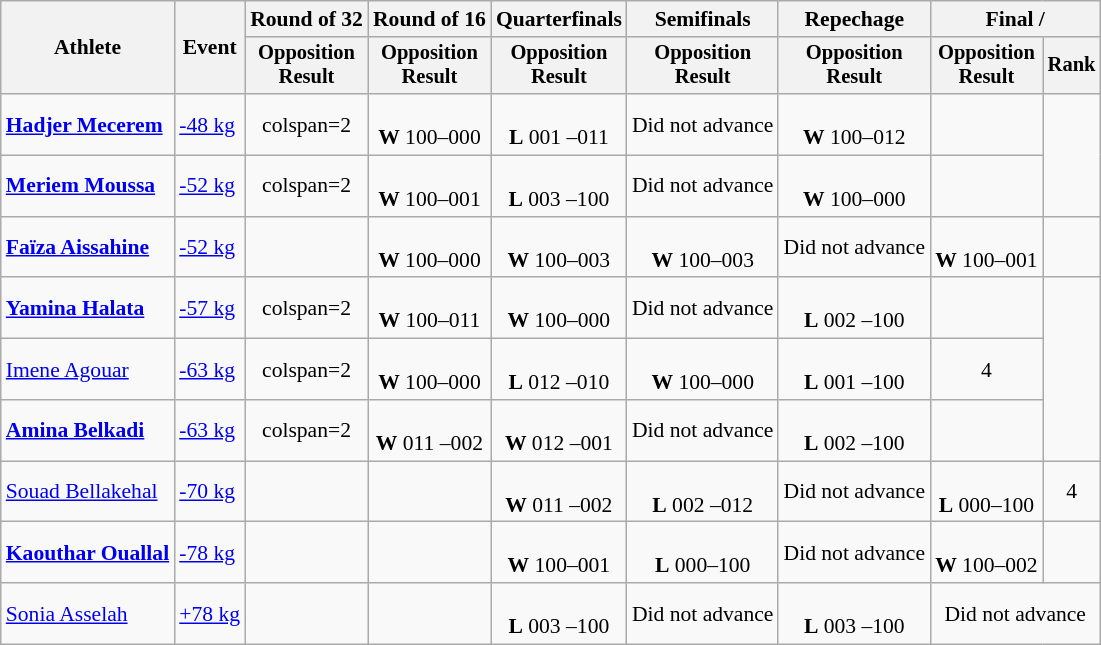<table class="wikitable" style="font-size:90%">
<tr>
<th rowspan="2">Athlete</th>
<th rowspan="2">Event</th>
<th>Round of 32</th>
<th>Round of 16</th>
<th>Quarterfinals</th>
<th>Semifinals</th>
<th>Repechage</th>
<th colspan=2>Final / </th>
</tr>
<tr style="font-size:95%">
<th>Opposition<br>Result</th>
<th>Opposition<br>Result</th>
<th>Opposition<br>Result</th>
<th>Opposition<br>Result</th>
<th>Opposition<br>Result</th>
<th>Opposition<br>Result</th>
<th>Rank</th>
</tr>
<tr align=center>
<td align=left><strong><a href='#'>Hadjer Mecerem</a></strong></td>
<td align=left><a href='#'>-48 kg</a></td>
<td>colspan=2 </td>
<td><br><strong>W</strong> 100–000</td>
<td><br><strong>L</strong> 001 –011 </td>
<td>Did not advance</td>
<td><br><strong>W</strong> 100–012 </td>
<td></td>
</tr>
<tr align=center>
<td align=left><strong><a href='#'>Meriem Moussa</a></strong></td>
<td align=left><a href='#'>-52 kg</a></td>
<td>colspan=2 </td>
<td><br><strong>W</strong> 100–001 </td>
<td><br><strong>L</strong> 003 –100</td>
<td>Did not advance</td>
<td><br><strong>W</strong> 100–000</td>
<td></td>
</tr>
<tr align=center>
<td align=left><strong><a href='#'>Faïza Aissahine</a></strong></td>
<td align=left><a href='#'>-52 kg</a></td>
<td></td>
<td><br><strong>W</strong> 100–000</td>
<td><br><strong>W</strong> 100–003 </td>
<td><br><strong>W</strong> 100–003 </td>
<td>Did not advance</td>
<td><br><strong>W</strong> 100–001 </td>
<td></td>
</tr>
<tr align=center>
<td align=left><strong><a href='#'>Yamina Halata</a></strong></td>
<td align=left><a href='#'>-57 kg</a></td>
<td>colspan=2 </td>
<td><br><strong>W</strong> 100–011 </td>
<td><br><strong>W</strong> 100–000</td>
<td>Did not advance</td>
<td><br><strong>L</strong> 002 –100</td>
<td></td>
</tr>
<tr align=center>
<td align=left><a href='#'>Imene Agouar</a></td>
<td align=left><a href='#'>-63 kg</a></td>
<td>colspan=2 </td>
<td><br><strong>W</strong> 100–000</td>
<td><br><strong>L</strong> 012 –010 </td>
<td><br><strong>W</strong> 100–000</td>
<td><br><strong>L</strong> 001 –100</td>
<td>4</td>
</tr>
<tr align=center>
<td align=left><strong><a href='#'>Amina Belkadi</a></strong></td>
<td align=left><a href='#'>-63 kg</a></td>
<td>colspan=2 </td>
<td><br><strong>W</strong> 011 –002 </td>
<td><br><strong>W</strong> 012 –001 </td>
<td>Did not advance</td>
<td><br><strong>L</strong> 002 –100</td>
<td></td>
</tr>
<tr align=center>
<td align=left><a href='#'>Souad Bellakehal</a></td>
<td align=left><a href='#'>-70 kg</a></td>
<td></td>
<td></td>
<td><br><strong>W</strong> 011 –002 </td>
<td><br><strong>L</strong> 002 –012 </td>
<td>Did not advance</td>
<td><br><strong>L</strong> 000–100</td>
<td>4</td>
</tr>
<tr align=center>
<td align=left><strong><a href='#'>Kaouthar Ouallal</a></strong></td>
<td align=left><a href='#'>-78 kg</a></td>
<td></td>
<td></td>
<td><br><strong>W</strong> 100–001 </td>
<td><br><strong>L</strong> 000–100</td>
<td>Did not advance</td>
<td><br><strong>W</strong> 100–002 </td>
<td></td>
</tr>
<tr align=center>
<td align=left><a href='#'>Sonia Asselah</a></td>
<td align=left><a href='#'>+78 kg</a></td>
<td></td>
<td></td>
<td><br><strong>L</strong> 003 –100</td>
<td>Did not advance</td>
<td><br><strong>L</strong> 003 –100</td>
<td colspan=2>Did not advance</td>
</tr>
</table>
